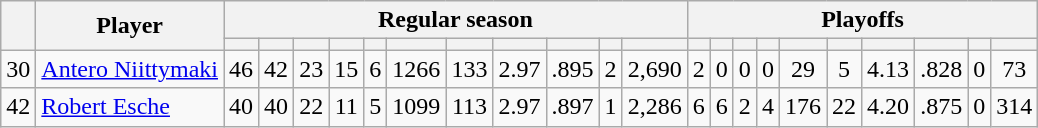<table class="wikitable plainrowheaders" style="text-align:center;">
<tr>
<th scope="col" rowspan="2"></th>
<th scope="col" rowspan="2">Player</th>
<th scope=colgroup colspan=11>Regular season</th>
<th scope=colgroup colspan=10>Playoffs</th>
</tr>
<tr>
<th scope="col"></th>
<th scope="col"></th>
<th scope="col"></th>
<th scope="col"></th>
<th scope="col"></th>
<th scope="col"></th>
<th scope="col"></th>
<th scope="col"></th>
<th scope="col"></th>
<th scope="col"></th>
<th scope="col"></th>
<th scope="col"></th>
<th scope="col"></th>
<th scope="col"></th>
<th scope="col"></th>
<th scope="col"></th>
<th scope="col"></th>
<th scope="col"></th>
<th scope="col"></th>
<th scope="col"></th>
<th scope="col"></th>
</tr>
<tr>
<td scope="row">30</td>
<td align="left"><a href='#'>Antero Niittymaki</a></td>
<td>46</td>
<td>42</td>
<td>23</td>
<td>15</td>
<td>6</td>
<td>1266</td>
<td>133</td>
<td>2.97</td>
<td>.895</td>
<td>2</td>
<td>2,690</td>
<td>2</td>
<td>0</td>
<td>0</td>
<td>0</td>
<td>29</td>
<td>5</td>
<td>4.13</td>
<td>.828</td>
<td>0</td>
<td>73</td>
</tr>
<tr>
<td scope="row">42</td>
<td align="left"><a href='#'>Robert Esche</a></td>
<td>40</td>
<td>40</td>
<td>22</td>
<td>11</td>
<td>5</td>
<td>1099</td>
<td>113</td>
<td>2.97</td>
<td>.897</td>
<td>1</td>
<td>2,286</td>
<td>6</td>
<td>6</td>
<td>2</td>
<td>4</td>
<td>176</td>
<td>22</td>
<td>4.20</td>
<td>.875</td>
<td>0</td>
<td>314</td>
</tr>
</table>
